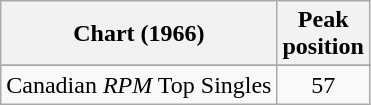<table class="wikitable sortable">
<tr>
<th align="left">Chart (1966)</th>
<th style="text-align:center;">Peak<br>position</th>
</tr>
<tr>
</tr>
<tr>
</tr>
<tr>
</tr>
<tr>
<td align="left">Canadian <em>RPM</em> Top Singles</td>
<td style="text-align:center;">57</td>
</tr>
</table>
